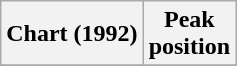<table class="wikitable plainrowheaders">
<tr>
<th>Chart (1992)</th>
<th>Peak<br>position</th>
</tr>
<tr>
</tr>
</table>
